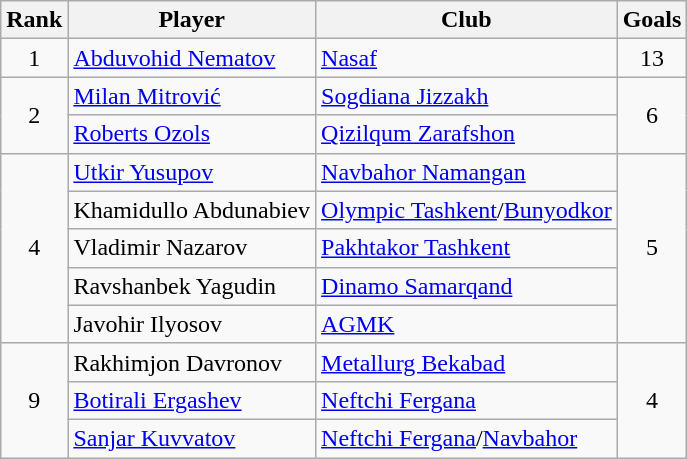<table class="wikitable" style="text-align:center">
<tr>
<th>Rank</th>
<th>Player</th>
<th>Club</th>
<th>Goals</th>
</tr>
<tr>
<td>1</td>
<td align="left"> <a href='#'>Abduvohid Nematov</a></td>
<td align="left"><a href='#'>Nasaf</a></td>
<td>13</td>
</tr>
<tr>
<td rowspan="2">2</td>
<td align="left"> <a href='#'>Milan Mitrović</a></td>
<td align="left"><a href='#'>Sogdiana Jizzakh</a></td>
<td rowspan="2">6</td>
</tr>
<tr>
<td align="left"> <a href='#'>Roberts Ozols</a></td>
<td align="left"><a href='#'>Qizilqum Zarafshon</a></td>
</tr>
<tr>
<td rowspan="5">4</td>
<td align="left"> <a href='#'>Utkir Yusupov</a></td>
<td align="left"><a href='#'>Navbahor Namangan</a></td>
<td rowspan="5">5</td>
</tr>
<tr>
<td align="left"> Khamidullo Abdunabiev</td>
<td align="left"><a href='#'>Olympic Tashkent</a>/<a href='#'>Bunyodkor</a></td>
</tr>
<tr>
<td align="left"> Vladimir Nazarov</td>
<td align="left"><a href='#'>Pakhtakor Tashkent</a></td>
</tr>
<tr>
<td align="left"> Ravshanbek Yagudin</td>
<td align="left"><a href='#'>Dinamo Samarqand</a></td>
</tr>
<tr>
<td align="left"> Javohir Ilyosov</td>
<td align="left"><a href='#'>AGMK</a></td>
</tr>
<tr>
<td rowspan="3">9</td>
<td align="left"> Rakhimjon Davronov</td>
<td align="left"><a href='#'>Metallurg Bekabad</a></td>
<td rowspan="3">4</td>
</tr>
<tr>
<td align="left"> <a href='#'>Botirali Ergashev</a></td>
<td align="left"><a href='#'>Neftchi Fergana</a></td>
</tr>
<tr>
<td align="left"> <a href='#'>Sanjar Kuvvatov</a></td>
<td align="left"><a href='#'>Neftchi Fergana</a>/<a href='#'>Navbahor</a></td>
</tr>
</table>
